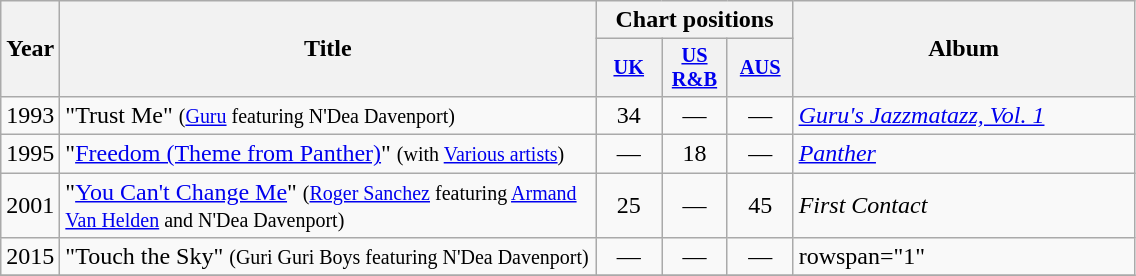<table class="wikitable">
<tr>
<th width="28" rowspan="2">Year</th>
<th width="350" rowspan="2">Title</th>
<th colspan="3">Chart positions</th>
<th width="220" rowspan="2">Album</th>
</tr>
<tr>
<th scope="col" style="width:2.75em;font-size:85%;"><a href='#'>UK</a></th>
<th scope="col" style="width:2.75em;font-size:85%;"><a href='#'>US R&B</a></th>
<th scope="col" style="width:2.75em;font-size:85%;"><a href='#'>AUS</a></th>
</tr>
<tr>
<td align="center" valign="center" rowspan="1">1993</td>
<td>"Trust Me" <small>(<a href='#'>Guru</a> featuring N'Dea Davenport)</small></td>
<td align="center">34</td>
<td align="center">—</td>
<td align="center">—</td>
<td align="left" rowspan="1"><em><a href='#'>Guru's Jazzmatazz, Vol. 1</a></em></td>
</tr>
<tr>
<td align="center" valign="center" rowspan="1">1995</td>
<td>"<a href='#'>Freedom (Theme from Panther)</a>" <small>(with <a href='#'>Various artists</a>)</small></td>
<td align="center">—</td>
<td align="center">18</td>
<td align="center">—</td>
<td align="left" rowspan="1"><em><a href='#'>Panther</a></em></td>
</tr>
<tr>
<td align="center" valign="center" rowspan="1">2001</td>
<td>"<a href='#'>You Can't Change Me</a>" <small>(<a href='#'>Roger Sanchez</a> featuring <a href='#'>Armand Van Helden</a> and N'Dea Davenport)</small></td>
<td align="center">25</td>
<td align="center">—</td>
<td align="center">45</td>
<td align="left" rowspan="1"><em>First Contact</em></td>
</tr>
<tr>
<td align="center" valign="center" rowspan="1">2015</td>
<td>"Touch the Sky" <small>(Guri Guri Boys featuring N'Dea Davenport)</small></td>
<td align="center">—</td>
<td align="center">—</td>
<td align="center">—</td>
<td>rowspan="1" </td>
</tr>
<tr>
</tr>
</table>
